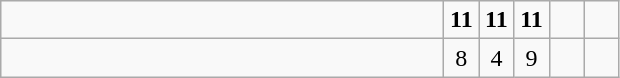<table class="wikitable">
<tr>
<td style="width:18em"><strong></strong></td>
<td align=center style="width:1em"><strong>11</strong></td>
<td align=center style="width:1em"><strong>11</strong></td>
<td align=center style="width:1em"><strong>11</strong></td>
<td align=center style="width:1em"></td>
<td align=center style="width:1em"></td>
</tr>
<tr>
<td style="width:18em"></td>
<td align=center style="width:1em">8</td>
<td align=center style="width:1em">4</td>
<td align=center style="width:1em">9</td>
<td align=center style="width:1em"></td>
<td align=center style="width:1em"></td>
</tr>
</table>
